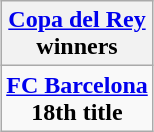<table class="wikitable" style="text-align: center; margin: 0 auto;">
<tr>
<th><a href='#'>Copa del Rey</a><br>winners</th>
</tr>
<tr>
<td><strong><a href='#'>FC Barcelona</a></strong><br><strong>18th title</strong></td>
</tr>
</table>
